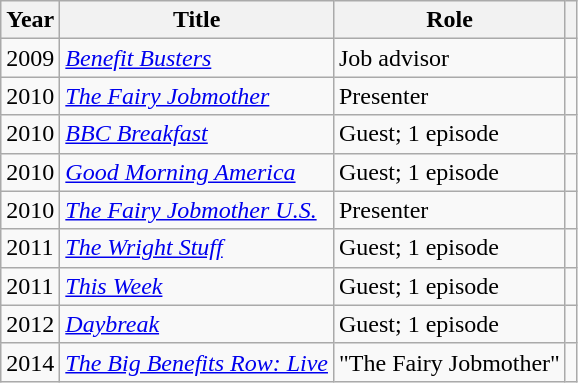<table class="wikitable plainrowheaders sortable">
<tr>
<th>Year</th>
<th>Title</th>
<th>Role</th>
<th class="unsortable"></th>
</tr>
<tr>
<td>2009</td>
<td><em><a href='#'>Benefit Busters</a></em></td>
<td>Job advisor</td>
<td align="center"></td>
</tr>
<tr>
<td>2010</td>
<td><em><a href='#'>The Fairy Jobmother</a></em></td>
<td>Presenter</td>
<td align="center"></td>
</tr>
<tr>
<td>2010</td>
<td><em><a href='#'>BBC Breakfast</a></em></td>
<td>Guest; 1 episode</td>
<td align="center"></td>
</tr>
<tr>
<td>2010</td>
<td><em><a href='#'>Good Morning America</a></em></td>
<td>Guest; 1 episode</td>
<td align="center"></td>
</tr>
<tr>
<td>2010</td>
<td><em><a href='#'>The Fairy Jobmother U.S.</a></em></td>
<td>Presenter</td>
<td align="center"></td>
</tr>
<tr>
<td>2011</td>
<td><em><a href='#'>The Wright Stuff</a></em></td>
<td>Guest; 1 episode</td>
<td align="center"></td>
</tr>
<tr>
<td>2011</td>
<td><em><a href='#'>This Week</a></em></td>
<td>Guest; 1 episode</td>
<td align="center"></td>
</tr>
<tr>
<td>2012</td>
<td><em><a href='#'>Daybreak</a></em></td>
<td>Guest; 1 episode</td>
<td align="center"></td>
</tr>
<tr>
<td>2014</td>
<td><em><a href='#'>The Big Benefits Row: Live</a></em></td>
<td>"The Fairy Jobmother"</td>
<td align="center"></td>
</tr>
</table>
